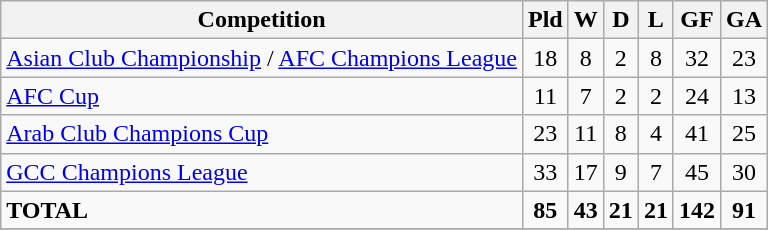<table class="wikitable">
<tr>
<th>Competition</th>
<th>Pld</th>
<th>W</th>
<th>D</th>
<th>L</th>
<th>GF</th>
<th>GA</th>
</tr>
<tr>
<td><a href='#'>Asian Club Championship</a> / <a href='#'>AFC Champions League</a></td>
<td style="text-align:center;">18</td>
<td style="text-align:center;">8</td>
<td style="text-align:center;">2</td>
<td style="text-align:center;">8</td>
<td style="text-align:center;">32</td>
<td style="text-align:center;">23</td>
</tr>
<tr>
<td><a href='#'>AFC Cup</a></td>
<td style="text-align:center;">11</td>
<td style="text-align:center;">7</td>
<td style="text-align:center;">2</td>
<td style="text-align:center;">2</td>
<td style="text-align:center;">24</td>
<td style="text-align:center;">13</td>
</tr>
<tr>
<td><a href='#'>Arab Club Champions Cup</a></td>
<td style="text-align:center;">23</td>
<td style="text-align:center;">11</td>
<td style="text-align:center;">8</td>
<td style="text-align:center;">4</td>
<td style="text-align:center;">41</td>
<td style="text-align:center;">25</td>
</tr>
<tr>
<td><a href='#'>GCC Champions League</a></td>
<td style="text-align:center;">33</td>
<td style="text-align:center;">17</td>
<td style="text-align:center;">9</td>
<td style="text-align:center;">7</td>
<td style="text-align:center;">45</td>
<td style="text-align:center;">30</td>
</tr>
<tr>
<td><strong>TOTAL</strong></td>
<td style="text-align:center;"><strong>85</strong></td>
<td style="text-align:center;"><strong>43</strong></td>
<td style="text-align:center;"><strong>21</strong></td>
<td style="text-align:center;"><strong>21</strong></td>
<td style="text-align:center;"><strong>142</strong></td>
<td style="text-align:center;"><strong>91</strong></td>
</tr>
<tr>
</tr>
</table>
